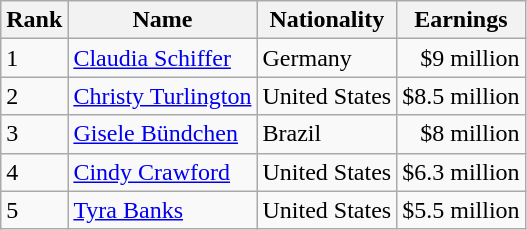<table class="wikitable sortable" border="0">
<tr>
<th scope="col">Rank</th>
<th scope="col">Name</th>
<th scope="col">Nationality</th>
<th scope="col">Earnings</th>
</tr>
<tr>
<td>1</td>
<td><a href='#'>Claudia Schiffer</a></td>
<td>Germany</td>
<td align="right">$9 million</td>
</tr>
<tr>
<td>2</td>
<td><a href='#'>Christy Turlington</a></td>
<td>United States</td>
<td align="right">$8.5 million</td>
</tr>
<tr>
<td>3</td>
<td><a href='#'>Gisele Bündchen</a></td>
<td>Brazil</td>
<td align="right">$8 million</td>
</tr>
<tr>
<td>4</td>
<td><a href='#'>Cindy Crawford</a></td>
<td>United States</td>
<td align="right">$6.3 million</td>
</tr>
<tr>
<td>5</td>
<td><a href='#'>Tyra Banks</a></td>
<td>United States</td>
<td align="right">$5.5 million</td>
</tr>
</table>
